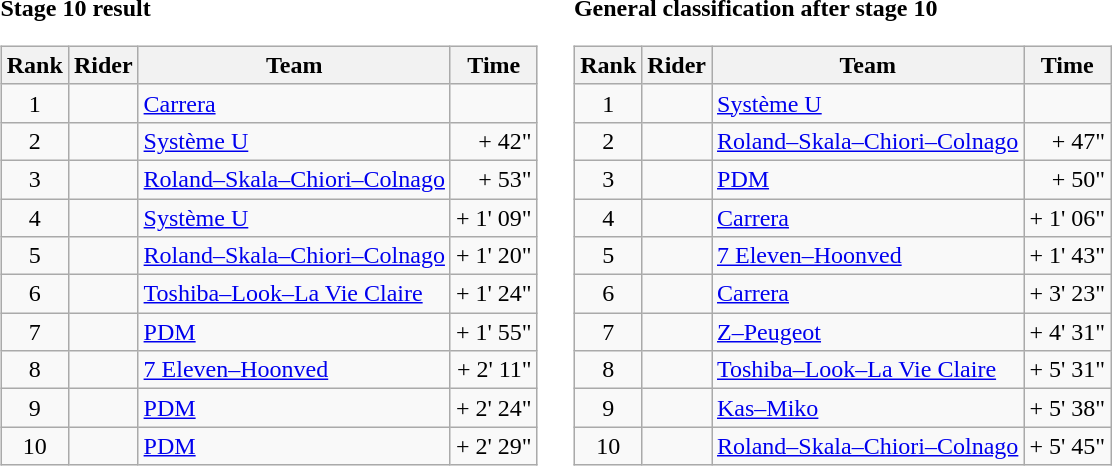<table>
<tr>
<td><strong>Stage 10 result</strong><br><table class="wikitable">
<tr>
<th scope="col">Rank</th>
<th scope="col">Rider</th>
<th scope="col">Team</th>
<th scope="col">Time</th>
</tr>
<tr>
<td style="text-align:center;">1</td>
<td></td>
<td><a href='#'>Carrera</a></td>
<td style="text-align:right;"></td>
</tr>
<tr>
<td style="text-align:center;">2</td>
<td> </td>
<td><a href='#'>Système U</a></td>
<td style="text-align:right;">+ 42"</td>
</tr>
<tr>
<td style="text-align:center;">3</td>
<td></td>
<td><a href='#'>Roland–Skala–Chiori–Colnago</a></td>
<td style="text-align:right;">+ 53"</td>
</tr>
<tr>
<td style="text-align:center;">4</td>
<td></td>
<td><a href='#'>Système U</a></td>
<td style="text-align:right;">+ 1' 09"</td>
</tr>
<tr>
<td style="text-align:center;">5</td>
<td></td>
<td><a href='#'>Roland–Skala–Chiori–Colnago</a></td>
<td style="text-align:right;">+ 1' 20"</td>
</tr>
<tr>
<td style="text-align:center;">6</td>
<td></td>
<td><a href='#'>Toshiba–Look–La Vie Claire</a></td>
<td style="text-align:right;">+ 1' 24"</td>
</tr>
<tr>
<td style="text-align:center;">7</td>
<td></td>
<td><a href='#'>PDM</a></td>
<td style="text-align:right;">+ 1' 55"</td>
</tr>
<tr>
<td style="text-align:center;">8</td>
<td></td>
<td><a href='#'>7 Eleven–Hoonved</a></td>
<td style="text-align:right;">+ 2' 11"</td>
</tr>
<tr>
<td style="text-align:center;">9</td>
<td></td>
<td><a href='#'>PDM</a></td>
<td style="text-align:right;">+ 2' 24"</td>
</tr>
<tr>
<td style="text-align:center;">10</td>
<td></td>
<td><a href='#'>PDM</a></td>
<td style="text-align:right;">+ 2' 29"</td>
</tr>
</table>
</td>
<td></td>
<td><strong>General classification after stage 10</strong><br><table class="wikitable">
<tr>
<th scope="col">Rank</th>
<th scope="col">Rider</th>
<th scope="col">Team</th>
<th scope="col">Time</th>
</tr>
<tr>
<td style="text-align:center;">1</td>
<td> </td>
<td><a href='#'>Système U</a></td>
<td style="text-align:right;"></td>
</tr>
<tr>
<td style="text-align:center;">2</td>
<td></td>
<td><a href='#'>Roland–Skala–Chiori–Colnago</a></td>
<td style="text-align:right;">+ 47"</td>
</tr>
<tr>
<td style="text-align:center;">3</td>
<td></td>
<td><a href='#'>PDM</a></td>
<td style="text-align:right;">+ 50"</td>
</tr>
<tr>
<td style="text-align:center;">4</td>
<td></td>
<td><a href='#'>Carrera</a></td>
<td style="text-align:right;">+ 1' 06"</td>
</tr>
<tr>
<td style="text-align:center;">5</td>
<td></td>
<td><a href='#'>7 Eleven–Hoonved</a></td>
<td style="text-align:right;">+ 1' 43"</td>
</tr>
<tr>
<td style="text-align:center;">6</td>
<td></td>
<td><a href='#'>Carrera</a></td>
<td style="text-align:right;">+ 3' 23"</td>
</tr>
<tr>
<td style="text-align:center;">7</td>
<td></td>
<td><a href='#'>Z–Peugeot</a></td>
<td style="text-align:right;">+ 4' 31"</td>
</tr>
<tr>
<td style="text-align:center;">8</td>
<td></td>
<td><a href='#'>Toshiba–Look–La Vie Claire</a></td>
<td style="text-align:right;">+ 5' 31"</td>
</tr>
<tr>
<td style="text-align:center;">9</td>
<td></td>
<td><a href='#'>Kas–Miko</a></td>
<td style="text-align:right;">+ 5' 38"</td>
</tr>
<tr>
<td style="text-align:center;">10</td>
<td></td>
<td><a href='#'>Roland–Skala–Chiori–Colnago</a></td>
<td style="text-align:right;">+ 5' 45"</td>
</tr>
</table>
</td>
</tr>
</table>
